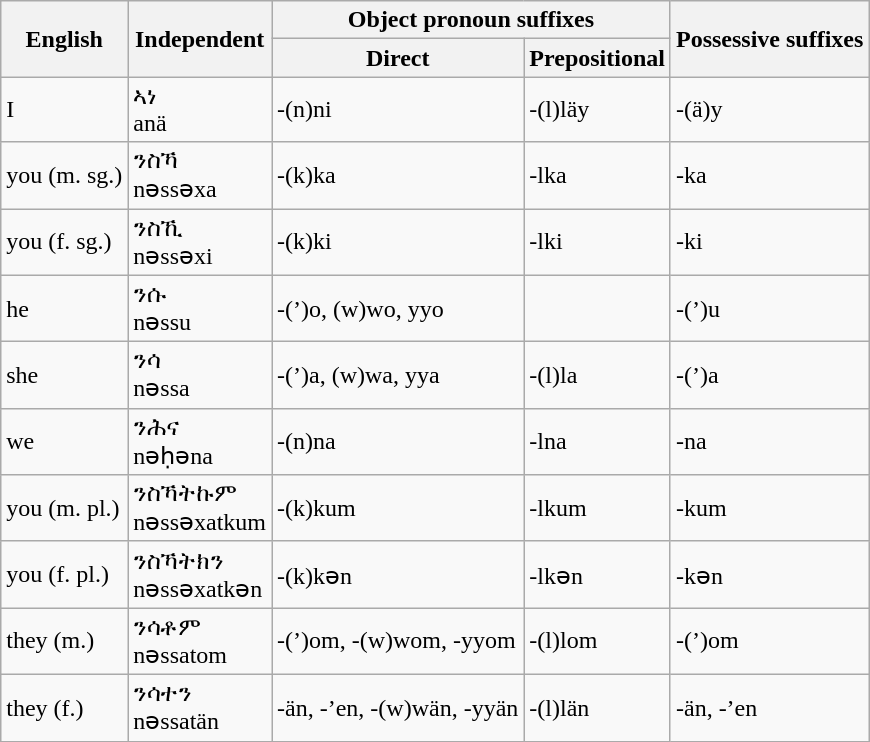<table class="wikitable">
<tr>
<th rowspan="2">English</th>
<th rowspan="2">Independent</th>
<th colspan="2">Object pronoun suffixes</th>
<th rowspan="2">Possessive suffixes</th>
</tr>
<tr>
<th>Direct</th>
<th>Prepositional</th>
</tr>
<tr>
<td>I</td>
<td>ኣነ<br>anä</td>
<td>-(n)ni</td>
<td>-(l)läy</td>
<td>-(ä)y</td>
</tr>
<tr>
<td>you (m. sg.)</td>
<td>ንስኻ<br>nǝssǝxa</td>
<td>-(k)ka</td>
<td>-lka</td>
<td>-ka</td>
</tr>
<tr>
<td>you (f. sg.)</td>
<td>ንስኺ<br>nǝssǝxi</td>
<td>-(k)ki</td>
<td>-lki</td>
<td>-ki</td>
</tr>
<tr>
<td>he</td>
<td>ንሱ<br>nǝssu</td>
<td>-(’)o, (w)wo, yyo</td>
<td></td>
<td>-(’)u</td>
</tr>
<tr>
<td>she</td>
<td>ንሳ<br>nǝssa</td>
<td>-(’)a, (w)wa, yya</td>
<td>-(l)la</td>
<td>-(’)a</td>
</tr>
<tr>
<td>we</td>
<td>ንሕና<br>nǝḥǝna</td>
<td>-(n)na</td>
<td>-lna</td>
<td>-na</td>
</tr>
<tr>
<td>you (m. pl.)</td>
<td>ንስኻትኩም<br>nǝssǝxatkum</td>
<td>-(k)kum</td>
<td>-lkum</td>
<td>-kum</td>
</tr>
<tr>
<td>you (f. pl.)</td>
<td>ንስኻትክን<br>nǝssǝxatkǝn</td>
<td>-(k)kǝn</td>
<td>-lkǝn</td>
<td>-kǝn</td>
</tr>
<tr>
<td>they (m.)</td>
<td>ንሳቶም<br>nǝssatom</td>
<td>-(’)om, -(w)wom, -yyom</td>
<td>-(l)lom</td>
<td>-(’)om</td>
</tr>
<tr>
<td>they (f.)</td>
<td>ንሳተን<br>nǝssatän</td>
<td>-än, -’en, -(w)wän, -yyän</td>
<td>-(l)län</td>
<td>-än, -’en</td>
</tr>
</table>
